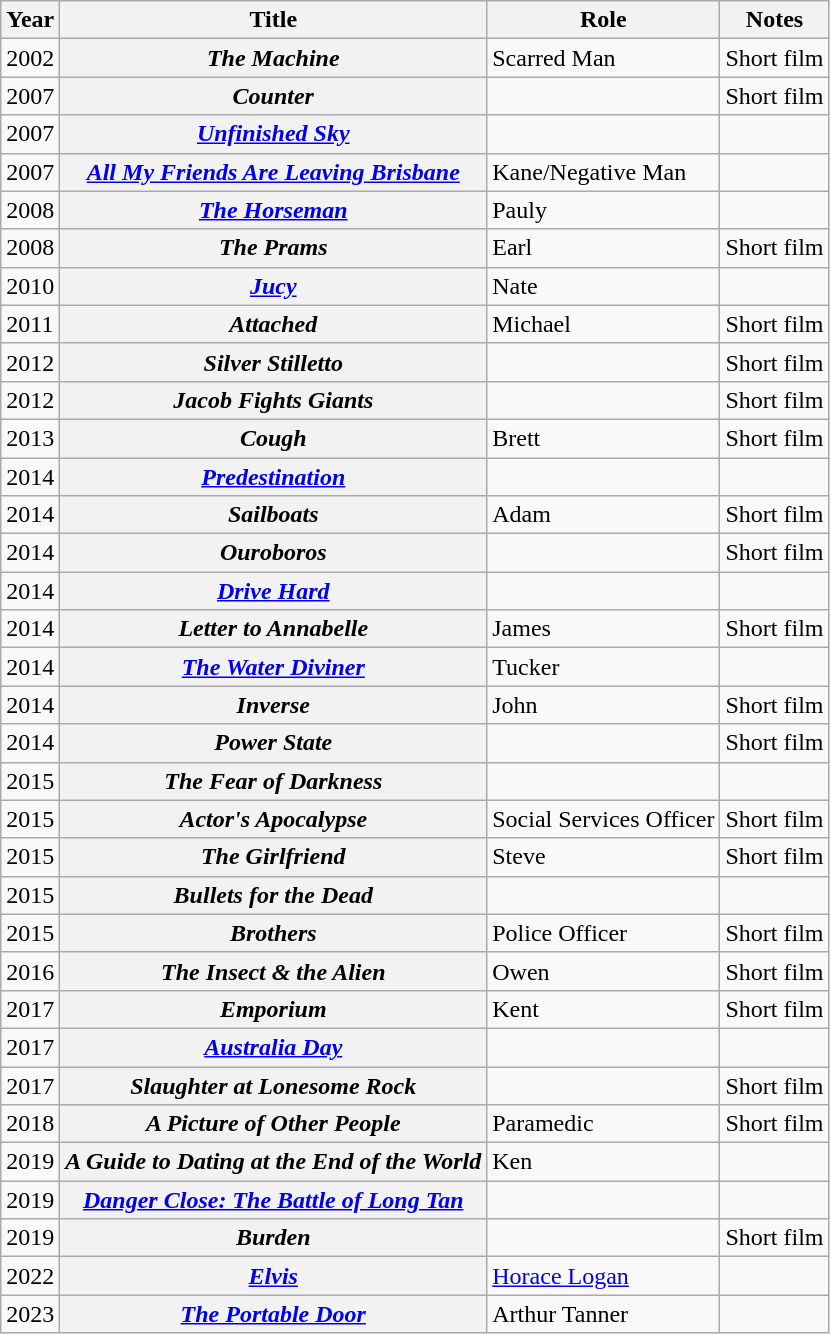<table class="wikitable plainrowheaders sortable">
<tr>
<th scope="col">Year</th>
<th scope="col">Title</th>
<th scope="col">Role</th>
<th scope="col" class="unsortable">Notes</th>
</tr>
<tr>
<td>2002</td>
<th scope=row><em>The Machine</em></th>
<td>Scarred Man</td>
<td>Short film</td>
</tr>
<tr>
<td>2007</td>
<th scope=row><em>Counter</em></th>
<td></td>
<td>Short film</td>
</tr>
<tr>
<td>2007</td>
<th scope=row><em><a href='#'>Unfinished Sky</a></em></th>
<td></td>
<td></td>
</tr>
<tr>
<td>2007</td>
<th scope=row><em><a href='#'>All My Friends Are Leaving Brisbane</a></em></th>
<td>Kane/Negative Man</td>
<td></td>
</tr>
<tr>
<td>2008</td>
<th scope=row><em><a href='#'>The Horseman</a></em></th>
<td>Pauly</td>
<td></td>
</tr>
<tr>
<td>2008</td>
<th scope=row><em>The Prams</em></th>
<td>Earl</td>
<td>Short film</td>
</tr>
<tr>
<td>2010</td>
<th scope=row><em><a href='#'>Jucy</a></em></th>
<td>Nate</td>
<td></td>
</tr>
<tr>
<td>2011</td>
<th scope=row><em>Attached</em></th>
<td>Michael</td>
<td>Short film</td>
</tr>
<tr>
<td>2012</td>
<th scope=row><em>Silver Stilletto</em></th>
<td></td>
<td>Short film</td>
</tr>
<tr>
<td>2012</td>
<th scope=row><em>Jacob Fights Giants</em></th>
<td></td>
<td>Short film</td>
</tr>
<tr>
<td>2013</td>
<th scope=row><em>Cough</em></th>
<td>Brett</td>
<td>Short film</td>
</tr>
<tr>
<td>2014</td>
<th scope=row><em><a href='#'>Predestination</a></em></th>
<td></td>
<td></td>
</tr>
<tr>
<td>2014</td>
<th scope=row><em>Sailboats</em></th>
<td>Adam</td>
<td>Short film</td>
</tr>
<tr>
<td>2014</td>
<th scope=row><em>Ouroboros</em></th>
<td></td>
<td>Short film</td>
</tr>
<tr>
<td>2014</td>
<th scope=row><em><a href='#'>Drive Hard</a></em></th>
<td></td>
<td></td>
</tr>
<tr>
<td>2014</td>
<th scope=row><em>Letter to Annabelle</em></th>
<td>James</td>
<td>Short film</td>
</tr>
<tr>
<td>2014</td>
<th scope=row><em><a href='#'>The Water Diviner</a></em></th>
<td>Tucker</td>
<td></td>
</tr>
<tr>
<td>2014</td>
<th scope=row><em>Inverse</em></th>
<td>John</td>
<td>Short film</td>
</tr>
<tr>
<td>2014</td>
<th scope=row><em>Power State</em></th>
<td></td>
<td>Short film</td>
</tr>
<tr>
<td>2015</td>
<th scope=row><em>The Fear of Darkness</em></th>
<td></td>
<td></td>
</tr>
<tr>
<td>2015</td>
<th scope=row><em>Actor's Apocalypse</em></th>
<td>Social Services Officer</td>
<td>Short film</td>
</tr>
<tr>
<td>2015</td>
<th scope=row><em>The Girlfriend</em></th>
<td>Steve</td>
<td>Short film</td>
</tr>
<tr>
<td>2015</td>
<th scope=row><em>Bullets for the Dead</em></th>
<td></td>
<td></td>
</tr>
<tr>
<td>2015</td>
<th scope=row><em>Brothers</em></th>
<td>Police Officer</td>
<td>Short film</td>
</tr>
<tr>
<td>2016</td>
<th scope=row><em>The Insect & the Alien</em></th>
<td>Owen</td>
<td>Short film</td>
</tr>
<tr>
<td>2017</td>
<th scope=row><em>Emporium</em></th>
<td>Kent</td>
<td>Short film</td>
</tr>
<tr>
<td>2017</td>
<th scope=row><em><a href='#'>Australia Day</a></em></th>
<td></td>
<td></td>
</tr>
<tr>
<td>2017</td>
<th scope=row><em>Slaughter at Lonesome Rock</em></th>
<td></td>
<td>Short film</td>
</tr>
<tr>
<td>2018</td>
<th scope=row><em>A Picture of Other People</em></th>
<td>Paramedic</td>
<td>Short film</td>
</tr>
<tr>
<td>2019</td>
<th scope=row><em>A Guide to Dating at the End of the World</em></th>
<td>Ken</td>
<td></td>
</tr>
<tr>
<td>2019</td>
<th scope=row><em><a href='#'>Danger Close: The Battle of Long Tan</a></em></th>
<td></td>
<td></td>
</tr>
<tr>
<td>2019</td>
<th scope=row><em>Burden</em></th>
<td></td>
<td>Short film</td>
</tr>
<tr>
<td>2022</td>
<th scope=row><em><a href='#'>Elvis</a></em></th>
<td><a href='#'>Horace Logan</a></td>
<td></td>
</tr>
<tr>
<td>2023</td>
<th scope=row><em><a href='#'>The Portable Door</a></em></th>
<td>Arthur Tanner</td>
<td></td>
</tr>
</table>
